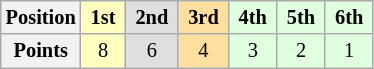<table class="wikitable" style="font-size:85%; text-align:center">
<tr>
<th>Position</th>
<td style="background:#FFFFBF;"> <strong>1st</strong> </td>
<td style="background:#DFDFDF;"> <strong>2nd</strong> </td>
<td style="background:#FFDF9F;"> <strong>3rd</strong> </td>
<td style="background:#DFFFDF;"> <strong>4th</strong> </td>
<td style="background:#DFFFDF;"> <strong>5th</strong> </td>
<td style="background:#DFFFDF;"> <strong>6th</strong> </td>
</tr>
<tr>
<th>Points</th>
<td style="background:#FFFFBF;">8</td>
<td style="background:#DFDFDF;">6</td>
<td style="background:#FFDF9F;">4</td>
<td style="background:#DFFFDF;">3</td>
<td style="background:#DFFFDF;">2</td>
<td style="background:#DFFFDF;">1</td>
</tr>
</table>
